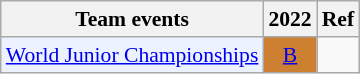<table style='font-size: 90%; text-align:center;' class='wikitable'>
<tr>
<th>Team events</th>
<th>2022</th>
<th>Ref</th>
</tr>
<tr>
<td bgcolor="#ECF2FF"; align="left"><a href='#'>World Junior Championships</a></td>
<td bgcolor=CD7F32><a href='#'>B</a></td>
<td></td>
</tr>
</table>
